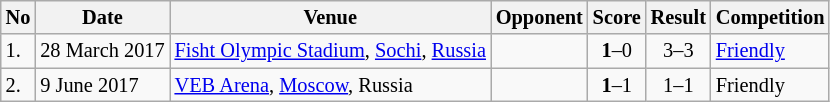<table class="wikitable" style="font-size:85%;">
<tr>
<th>No</th>
<th>Date</th>
<th>Venue</th>
<th>Opponent</th>
<th>Score</th>
<th>Result</th>
<th>Competition</th>
</tr>
<tr>
<td>1.</td>
<td>28 March 2017</td>
<td><a href='#'>Fisht Olympic Stadium</a>, <a href='#'>Sochi</a>, <a href='#'>Russia</a></td>
<td></td>
<td align=center><strong>1</strong>–0</td>
<td align=center>3–3</td>
<td><a href='#'>Friendly</a></td>
</tr>
<tr>
<td>2.</td>
<td>9 June 2017</td>
<td><a href='#'>VEB Arena</a>, <a href='#'>Moscow</a>, Russia</td>
<td></td>
<td align=center><strong>1</strong>–1</td>
<td align=center>1–1</td>
<td>Friendly</td>
</tr>
</table>
